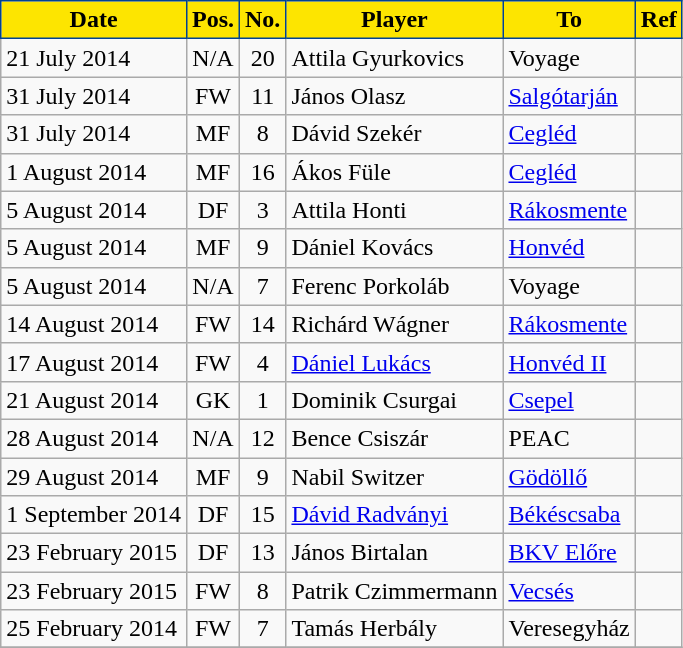<table class="wikitable plainrowheaders sortable">
<tr>
<th style="background-color:#FDE500;color:black;border:1px solid #004292">Date</th>
<th style="background-color:#FDE500;color:black;border:1px solid #004292">Pos.</th>
<th style="background-color:#FDE500;color:black;border:1px solid #004292">No.</th>
<th style="background-color:#FDE500;color:black;border:1px solid #004292">Player</th>
<th style="background-color:#FDE500;color:black;border:1px solid #004292">To</th>
<th style="background-color:#FDE500;color:black;border:1px solid #004292">Ref</th>
</tr>
<tr>
<td>21 July 2014</td>
<td style="text-align:center;">N/A</td>
<td style="text-align:center;">20</td>
<td style="text-align:left;"> Attila Gyurkovics</td>
<td style="text-align:left;">Voyage</td>
<td></td>
</tr>
<tr>
<td>31 July 2014</td>
<td style="text-align:center;">FW</td>
<td style="text-align:center;">11</td>
<td style="text-align:left;"> János Olasz</td>
<td style="text-align:left;"><a href='#'>Salgótarján</a></td>
<td></td>
</tr>
<tr>
<td>31 July 2014</td>
<td style="text-align:center;">MF</td>
<td style="text-align:center;">8</td>
<td style="text-align:left;"> Dávid Szekér</td>
<td style="text-align:left;"><a href='#'>Cegléd</a></td>
<td></td>
</tr>
<tr>
<td>1 August 2014</td>
<td style="text-align:center;">MF</td>
<td style="text-align:center;">16</td>
<td style="text-align:left;"> Ákos Füle</td>
<td style="text-align:left;"><a href='#'>Cegléd</a></td>
<td></td>
</tr>
<tr>
<td>5 August 2014</td>
<td style="text-align:center;">DF</td>
<td style="text-align:center;">3</td>
<td style="text-align:left;"> Attila Honti</td>
<td style="text-align:left;"><a href='#'>Rákosmente</a></td>
<td></td>
</tr>
<tr>
<td>5 August 2014</td>
<td style="text-align:center;">MF</td>
<td style="text-align:center;">9</td>
<td style="text-align:left;"> Dániel Kovács</td>
<td style="text-align:left;"><a href='#'>Honvéd</a></td>
<td></td>
</tr>
<tr>
<td>5 August 2014</td>
<td style="text-align:center;">N/A</td>
<td style="text-align:center;">7</td>
<td style="text-align:left;"> Ferenc Porkoláb</td>
<td style="text-align:left;">Voyage</td>
<td></td>
</tr>
<tr>
<td>14 August 2014</td>
<td style="text-align:center;">FW</td>
<td style="text-align:center;">14</td>
<td style="text-align:left;"> Richárd Wágner</td>
<td style="text-align:left;"><a href='#'>Rákosmente</a></td>
<td></td>
</tr>
<tr>
<td>17 August 2014</td>
<td style="text-align:center;">FW</td>
<td style="text-align:center;">4</td>
<td style="text-align:left;"> <a href='#'>Dániel Lukács</a></td>
<td style="text-align:left;"><a href='#'>Honvéd II</a></td>
<td></td>
</tr>
<tr>
<td>21 August 2014</td>
<td style="text-align:center;">GK</td>
<td style="text-align:center;">1</td>
<td style="text-align:left;"> Dominik Csurgai</td>
<td style="text-align:left;"><a href='#'>Csepel</a></td>
<td></td>
</tr>
<tr>
<td>28 August 2014</td>
<td style="text-align:center;">N/A</td>
<td style="text-align:center;">12</td>
<td style="text-align:left;"> Bence Csiszár</td>
<td style="text-align:left;">PEAC</td>
<td></td>
</tr>
<tr>
<td>29 August 2014</td>
<td style="text-align:center;">MF</td>
<td style="text-align:center;">9</td>
<td style="text-align:left;"> Nabil Switzer</td>
<td style="text-align:left;"><a href='#'>Gödöllő</a></td>
<td></td>
</tr>
<tr>
<td>1 September 2014</td>
<td style="text-align:center;">DF</td>
<td style="text-align:center;">15</td>
<td style="text-align:left;"> <a href='#'>Dávid Radványi</a></td>
<td style="text-align:left;"><a href='#'>Békéscsaba</a></td>
<td></td>
</tr>
<tr>
<td>23 February 2015</td>
<td style="text-align:center;">DF</td>
<td style="text-align:center;">13</td>
<td style="text-align:left;"> János Birtalan</td>
<td style="text-align:left;"><a href='#'>BKV Előre</a></td>
<td></td>
</tr>
<tr>
<td>23 February 2015</td>
<td style="text-align:center;">FW</td>
<td style="text-align:center;">8</td>
<td style="text-align:left;"> Patrik Czimmermann</td>
<td style="text-align:left;"><a href='#'>Vecsés</a></td>
<td></td>
</tr>
<tr>
<td>25 February 2014</td>
<td style="text-align:center;">FW</td>
<td style="text-align:center;">7</td>
<td style="text-align:left;"> Tamás Herbály</td>
<td style="text-align:left;">Veresegyház</td>
<td></td>
</tr>
<tr>
</tr>
</table>
